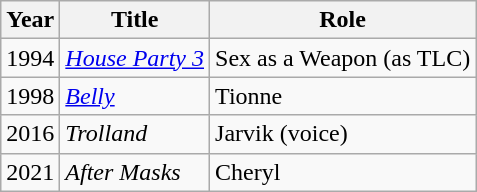<table class="wikitable sortable">
<tr>
<th>Year</th>
<th>Title</th>
<th>Role</th>
</tr>
<tr>
<td>1994</td>
<td><em><a href='#'>House Party 3</a></em></td>
<td>Sex as a Weapon (as TLC)</td>
</tr>
<tr>
<td>1998</td>
<td><em><a href='#'>Belly</a></em></td>
<td>Tionne</td>
</tr>
<tr>
<td>2016</td>
<td><em>Trolland</em></td>
<td>Jarvik (voice)</td>
</tr>
<tr>
<td>2021</td>
<td><em>After Masks</em></td>
<td>Cheryl</td>
</tr>
</table>
